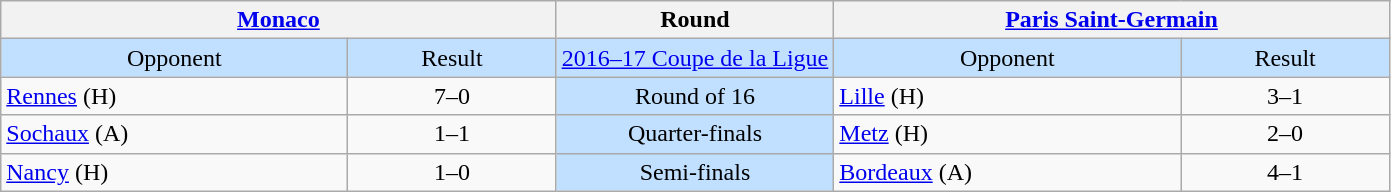<table class="wikitable" style="text-align:center; white-space:nowrap;">
<tr>
<th colspan="2"><a href='#'>Monaco</a></th>
<th>Round</th>
<th colspan="2"><a href='#'>Paris Saint-Germain</a></th>
</tr>
<tr style="background:#C1E0FF;">
<td style="width:25%;">Opponent</td>
<td style="width:15%;">Result</td>
<td><a href='#'>2016–17 Coupe de la Ligue</a></td>
<td style="width:25%;">Opponent</td>
<td style="width:15%;">Result</td>
</tr>
<tr>
<td style="text-align:left"><a href='#'>Rennes</a> (H)</td>
<td>7–0</td>
<td style="background:#C1E0FF;">Round of 16</td>
<td style="text-align:left"><a href='#'>Lille</a> (H)</td>
<td>3–1</td>
</tr>
<tr>
<td style="text-align:left"><a href='#'>Sochaux</a> (A)</td>
<td>1–1  </td>
<td style="background:#C1E0FF;">Quarter-finals</td>
<td style="text-align:left"><a href='#'>Metz</a> (H)</td>
<td>2–0</td>
</tr>
<tr>
<td style="text-align:left"><a href='#'>Nancy</a> (H)</td>
<td>1–0</td>
<td style="background:#C1E0FF;">Semi-finals</td>
<td style="text-align:left"><a href='#'>Bordeaux</a> (A)</td>
<td>4–1</td>
</tr>
</table>
